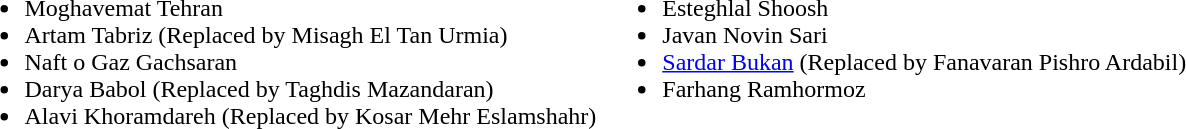<table>
<tr style="vertical-align: top;">
<td><br><ul><li>Moghavemat Tehran</li><li>Artam Tabriz (Replaced by Misagh El Tan Urmia)</li><li>Naft o Gaz Gachsaran</li><li>Darya Babol (Replaced by Taghdis Mazandaran)</li><li>Alavi Khoramdareh (Replaced by Kosar Mehr Eslamshahr)</li></ul></td>
<td><br><ul><li>Esteghlal Shoosh</li><li>Javan Novin Sari</li><li><a href='#'>Sardar Bukan</a> (Replaced by Fanavaran Pishro Ardabil)</li><li>Farhang Ramhormoz</li></ul></td>
</tr>
</table>
